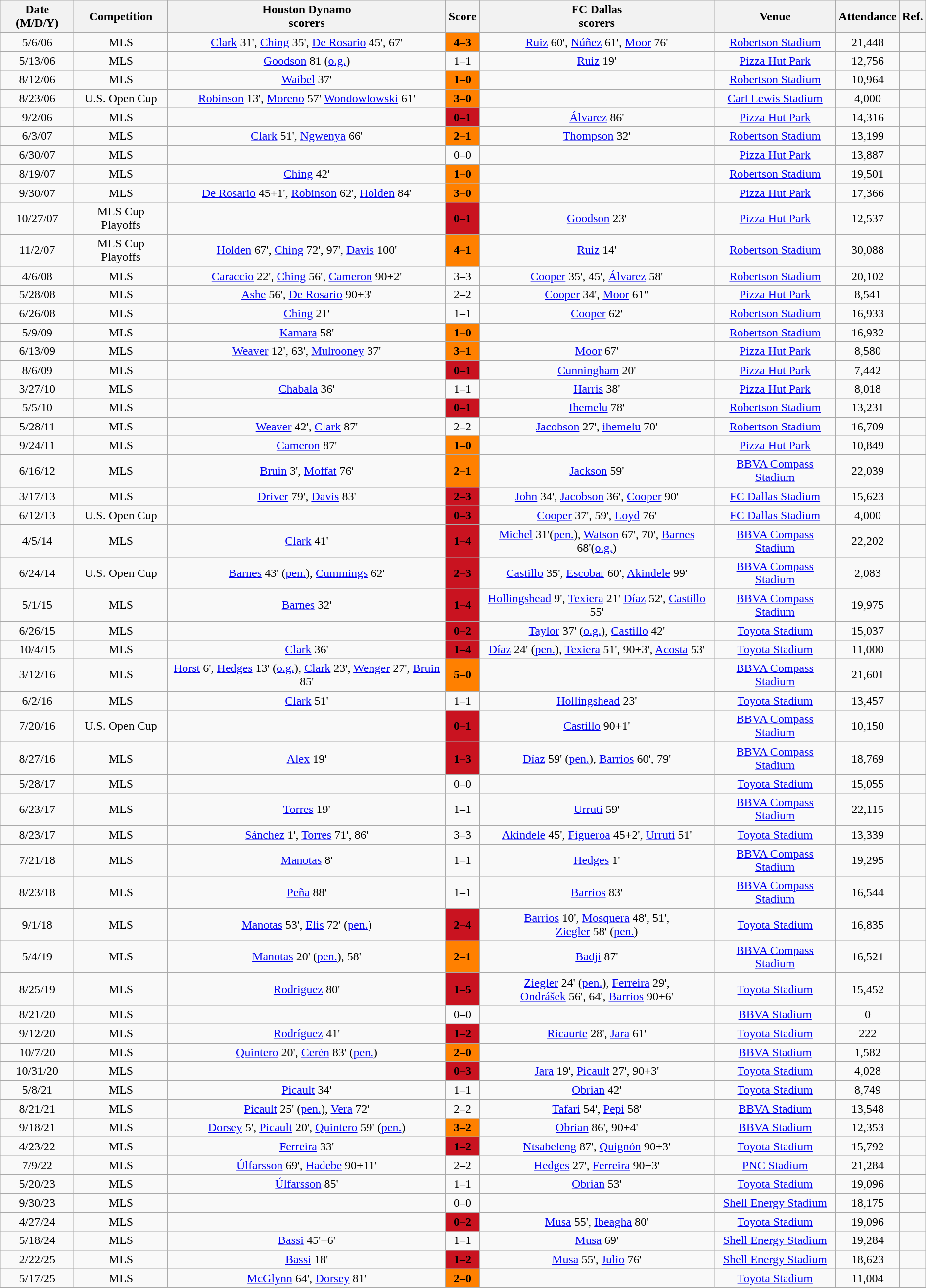<table class="wikitable sortable mw-collapsible" style="text-align: center;">
<tr>
<th>Date (M/D/Y)</th>
<th>Competition</th>
<th>Houston Dynamo<br>scorers</th>
<th>Score</th>
<th>FC Dallas<br>scorers</th>
<th>Venue</th>
<th>Attendance</th>
<th>Ref.</th>
</tr>
<tr>
<td>5/6/06</td>
<td>MLS</td>
<td><a href='#'>Clark</a> 31', <a href='#'>Ching</a> 35', <a href='#'>De Rosario</a> 45', 67'</td>
<td bgcolor="#FF8000"><span><strong>4–3</strong></span></td>
<td><a href='#'>Ruiz</a> 60', <a href='#'>Núñez</a> 61', <a href='#'>Moor</a> 76'</td>
<td><a href='#'>Robertson Stadium</a></td>
<td>21,448</td>
<td></td>
</tr>
<tr>
<td>5/13/06</td>
<td>MLS</td>
<td><a href='#'>Goodson</a> 81 (<a href='#'>o.g.</a>)</td>
<td>1–1</td>
<td><a href='#'>Ruiz</a> 19'</td>
<td><a href='#'>Pizza Hut Park</a></td>
<td>12,756</td>
<td></td>
</tr>
<tr>
<td>8/12/06</td>
<td>MLS</td>
<td><a href='#'>Waibel</a> 37'</td>
<td bgcolor="#FF8000"><span><strong>1–0</strong></span></td>
<td></td>
<td><a href='#'>Robertson Stadium</a></td>
<td>10,964</td>
<td></td>
</tr>
<tr>
<td>8/23/06</td>
<td>U.S. Open Cup</td>
<td><a href='#'>Robinson</a> 13', <a href='#'>Moreno</a> 57' <a href='#'>Wondowlowski</a> 61'</td>
<td bgcolor="#FF8000"><span><strong>3–0</strong></span></td>
<td></td>
<td><a href='#'>Carl Lewis Stadium</a></td>
<td>4,000</td>
<td></td>
</tr>
<tr>
<td>9/2/06</td>
<td>MLS</td>
<td></td>
<td bgcolor="#C91320"><span><strong>0–1</strong></span></td>
<td><a href='#'>Álvarez</a> 86'</td>
<td><a href='#'>Pizza Hut Park</a></td>
<td>14,316</td>
<td></td>
</tr>
<tr>
<td>6/3/07</td>
<td>MLS</td>
<td><a href='#'>Clark</a> 51', <a href='#'>Ngwenya</a> 66'</td>
<td bgcolor="#FF8000"><span><strong>2–1</strong></span></td>
<td><a href='#'>Thompson</a> 32'</td>
<td><a href='#'>Robertson Stadium</a></td>
<td>13,199</td>
<td></td>
</tr>
<tr>
<td>6/30/07</td>
<td>MLS</td>
<td></td>
<td>0–0</td>
<td></td>
<td><a href='#'>Pizza Hut Park</a></td>
<td>13,887</td>
<td></td>
</tr>
<tr>
<td>8/19/07</td>
<td>MLS</td>
<td><a href='#'>Ching</a> 42'</td>
<td bgcolor="#FF8000"><span><strong>1–0</strong></span></td>
<td></td>
<td><a href='#'>Robertson Stadium</a></td>
<td>19,501</td>
<td></td>
</tr>
<tr>
<td>9/30/07</td>
<td>MLS</td>
<td><a href='#'>De Rosario</a> 45+1', <a href='#'>Robinson</a> 62', <a href='#'>Holden</a> 84'</td>
<td bgcolor="#FF8000"><span><strong>3–0</strong></span></td>
<td></td>
<td><a href='#'>Pizza Hut Park</a></td>
<td>17,366</td>
<td></td>
</tr>
<tr>
<td>10/27/07</td>
<td>MLS Cup Playoffs</td>
<td></td>
<td bgcolor="#C91320"><span><strong>0–1</strong></span></td>
<td><a href='#'>Goodson</a> 23'</td>
<td><a href='#'>Pizza Hut Park</a></td>
<td>12,537</td>
<td></td>
</tr>
<tr>
<td>11/2/07</td>
<td>MLS Cup Playoffs</td>
<td><a href='#'>Holden</a> 67', <a href='#'>Ching</a> 72', 97', <a href='#'>Davis</a> 100'</td>
<td bgcolor="#FF8000"><span><strong>4–1</strong></span><br></td>
<td><a href='#'>Ruiz</a> 14'</td>
<td><a href='#'>Robertson Stadium</a></td>
<td>30,088</td>
<td></td>
</tr>
<tr>
<td>4/6/08</td>
<td>MLS</td>
<td><a href='#'>Caraccio</a> 22', <a href='#'>Ching</a> 56', <a href='#'>Cameron</a> 90+2'</td>
<td>3–3</td>
<td><a href='#'>Cooper</a> 35', 45', <a href='#'>Álvarez</a> 58'</td>
<td><a href='#'>Robertson Stadium</a></td>
<td>20,102</td>
<td></td>
</tr>
<tr>
<td>5/28/08</td>
<td>MLS</td>
<td><a href='#'>Ashe</a> 56', <a href='#'>De Rosario</a> 90+3'</td>
<td>2–2</td>
<td><a href='#'>Cooper</a> 34', <a href='#'>Moor</a> 61"</td>
<td><a href='#'>Pizza Hut Park</a></td>
<td>8,541</td>
<td></td>
</tr>
<tr>
<td>6/26/08</td>
<td>MLS</td>
<td><a href='#'>Ching</a> 21'</td>
<td>1–1</td>
<td><a href='#'>Cooper</a> 62'</td>
<td><a href='#'>Robertson Stadium</a></td>
<td>16,933</td>
<td></td>
</tr>
<tr>
<td>5/9/09</td>
<td>MLS</td>
<td><a href='#'>Kamara</a> 58'</td>
<td bgcolor="#FF8000"><span><strong>1–0</strong></span></td>
<td></td>
<td><a href='#'>Robertson Stadium</a></td>
<td>16,932</td>
<td></td>
</tr>
<tr>
<td>6/13/09</td>
<td>MLS</td>
<td><a href='#'>Weaver</a> 12', 63', <a href='#'>Mulrooney</a> 37'</td>
<td bgcolor="#FF8000"><span><strong>3–1</strong></span></td>
<td><a href='#'>Moor</a> 67'</td>
<td><a href='#'>Pizza Hut Park</a></td>
<td>8,580</td>
<td></td>
</tr>
<tr>
<td>8/6/09</td>
<td>MLS</td>
<td></td>
<td bgcolor="#C91320"><span><strong>0–1</strong></span></td>
<td><a href='#'>Cunningham</a> 20'</td>
<td><a href='#'>Pizza Hut Park</a></td>
<td>7,442</td>
<td></td>
</tr>
<tr>
<td>3/27/10</td>
<td>MLS</td>
<td><a href='#'>Chabala</a> 36'</td>
<td>1–1</td>
<td><a href='#'>Harris</a> 38'</td>
<td><a href='#'>Pizza Hut Park</a></td>
<td>8,018</td>
<td></td>
</tr>
<tr>
<td>5/5/10</td>
<td>MLS</td>
<td></td>
<td bgcolor="#C91320"><span><strong>0–1</strong></span></td>
<td><a href='#'>Ihemelu</a> 78'</td>
<td><a href='#'>Robertson Stadium</a></td>
<td>13,231</td>
<td></td>
</tr>
<tr>
<td>5/28/11</td>
<td>MLS</td>
<td><a href='#'>Weaver</a> 42', <a href='#'>Clark</a> 87'</td>
<td>2–2</td>
<td><a href='#'>Jacobson</a> 27', <a href='#'>ihemelu</a> 70'</td>
<td><a href='#'>Robertson Stadium</a></td>
<td>16,709</td>
<td></td>
</tr>
<tr>
<td>9/24/11</td>
<td>MLS</td>
<td><a href='#'>Cameron</a> 87'</td>
<td bgcolor="#FF8000"><span><strong>1–0</strong></span></td>
<td></td>
<td><a href='#'>Pizza Hut Park</a></td>
<td>10,849</td>
<td></td>
</tr>
<tr>
<td>6/16/12</td>
<td>MLS</td>
<td><a href='#'>Bruin</a> 3', <a href='#'>Moffat</a> 76'</td>
<td bgcolor="#FF8000"><span><strong>2–1</strong></span></td>
<td><a href='#'>Jackson</a> 59'</td>
<td><a href='#'>BBVA Compass Stadium</a></td>
<td>22,039</td>
<td></td>
</tr>
<tr>
<td>3/17/13</td>
<td>MLS</td>
<td><a href='#'>Driver</a> 79', <a href='#'>Davis</a> 83'</td>
<td bgcolor="#C91320"><span><strong>2–3</strong></span></td>
<td><a href='#'>John</a> 34', <a href='#'>Jacobson</a> 36', <a href='#'>Cooper</a> 90'</td>
<td><a href='#'>FC Dallas Stadium</a></td>
<td>15,623</td>
<td></td>
</tr>
<tr>
<td>6/12/13</td>
<td>U.S. Open Cup</td>
<td></td>
<td bgcolor="#C91320"><span><strong>0–3</strong></span></td>
<td><a href='#'>Cooper</a> 37', 59', <a href='#'>Loyd</a> 76'</td>
<td><a href='#'>FC Dallas Stadium</a></td>
<td>4,000</td>
<td></td>
</tr>
<tr>
<td>4/5/14</td>
<td>MLS</td>
<td><a href='#'>Clark</a> 41'</td>
<td bgcolor="#C91320"><span><strong>1–4</strong></span></td>
<td><a href='#'>Michel</a> 31'(<a href='#'>pen.</a>), <a href='#'>Watson</a> 67', 70', <a href='#'>Barnes</a> 68'(<a href='#'>o.g.</a>)</td>
<td><a href='#'>BBVA Compass Stadium</a></td>
<td>22,202</td>
<td></td>
</tr>
<tr>
<td>6/24/14</td>
<td>U.S. Open Cup</td>
<td><a href='#'>Barnes</a> 43' (<a href='#'>pen.</a>), <a href='#'>Cummings</a> 62'</td>
<td bgcolor="#C91320"><span><strong>2–3</strong></span><br></td>
<td><a href='#'>Castillo</a> 35', <a href='#'>Escobar</a> 60', <a href='#'>Akindele</a> 99'</td>
<td><a href='#'>BBVA Compass Stadium</a></td>
<td>2,083</td>
<td></td>
</tr>
<tr>
<td>5/1/15</td>
<td>MLS</td>
<td><a href='#'>Barnes</a> 32'</td>
<td bgcolor="#C91320"><span><strong>1–4</strong></span></td>
<td><a href='#'>Hollingshead</a> 9', <a href='#'>Texiera</a> 21' <a href='#'>Díaz</a> 52', <a href='#'>Castillo</a> 55'</td>
<td><a href='#'>BBVA Compass Stadium</a></td>
<td>19,975</td>
<td></td>
</tr>
<tr>
<td>6/26/15</td>
<td>MLS</td>
<td></td>
<td bgcolor="#C91320"><span><strong>0–2</strong></span></td>
<td><a href='#'>Taylor</a> 37' (<a href='#'>o.g.</a>), <a href='#'>Castillo</a> 42'</td>
<td><a href='#'>Toyota Stadium</a></td>
<td>15,037</td>
<td></td>
</tr>
<tr>
<td>10/4/15</td>
<td>MLS</td>
<td><a href='#'>Clark</a> 36'</td>
<td bgcolor="#C91320"><span><strong>1–4</strong></span></td>
<td><a href='#'>Díaz</a> 24' (<a href='#'>pen.</a>), <a href='#'>Texiera</a> 51', 90+3', <a href='#'>Acosta</a> 53'</td>
<td><a href='#'>Toyota Stadium</a></td>
<td>11,000</td>
<td></td>
</tr>
<tr>
<td>3/12/16</td>
<td>MLS</td>
<td><a href='#'>Horst</a> 6', <a href='#'>Hedges</a> 13' (<a href='#'>o.g.</a>), <a href='#'>Clark</a> 23', <a href='#'>Wenger</a> 27', <a href='#'>Bruin</a> 85'</td>
<td bgcolor="#FF8000"><span><strong>5–0</strong></span></td>
<td></td>
<td><a href='#'>BBVA Compass Stadium</a></td>
<td>21,601</td>
<td></td>
</tr>
<tr>
<td>6/2/16</td>
<td>MLS</td>
<td><a href='#'>Clark</a> 51'</td>
<td>1–1</td>
<td><a href='#'>Hollingshead</a> 23'</td>
<td><a href='#'>Toyota Stadium</a></td>
<td>13,457</td>
<td></td>
</tr>
<tr>
<td>7/20/16</td>
<td>U.S. Open Cup</td>
<td></td>
<td bgcolor="#C91320"><span><strong>0–1</strong></span></td>
<td><a href='#'>Castillo</a> 90+1'</td>
<td><a href='#'>BBVA Compass Stadium</a></td>
<td>10,150</td>
<td></td>
</tr>
<tr>
<td>8/27/16</td>
<td>MLS</td>
<td><a href='#'>Alex</a> 19'</td>
<td bgcolor="#C91320"><span><strong>1–3</strong></span></td>
<td><a href='#'>Díaz</a> 59' (<a href='#'>pen.</a>), <a href='#'>Barrios</a> 60', 79'</td>
<td><a href='#'>BBVA Compass Stadium</a></td>
<td>18,769</td>
<td></td>
</tr>
<tr>
<td>5/28/17</td>
<td>MLS</td>
<td></td>
<td>0–0</td>
<td></td>
<td><a href='#'>Toyota Stadium</a></td>
<td>15,055</td>
<td></td>
</tr>
<tr>
<td>6/23/17</td>
<td>MLS</td>
<td><a href='#'>Torres</a> 19'</td>
<td>1–1</td>
<td><a href='#'>Urruti</a> 59'</td>
<td><a href='#'>BBVA Compass Stadium</a></td>
<td>22,115</td>
<td></td>
</tr>
<tr>
<td>8/23/17</td>
<td>MLS</td>
<td><a href='#'>Sánchez</a> 1', <a href='#'>Torres</a> 71', 86'</td>
<td>3–3</td>
<td><a href='#'>Akindele</a> 45', <a href='#'>Figueroa</a> 45+2', <a href='#'>Urruti</a> 51'</td>
<td><a href='#'>Toyota Stadium</a></td>
<td>13,339</td>
<td></td>
</tr>
<tr>
<td>7/21/18</td>
<td>MLS</td>
<td><a href='#'>Manotas</a> 8'</td>
<td>1–1</td>
<td><a href='#'>Hedges</a> 1'</td>
<td><a href='#'>BBVA Compass Stadium</a></td>
<td>19,295</td>
<td></td>
</tr>
<tr>
<td>8/23/18</td>
<td>MLS</td>
<td><a href='#'>Peña</a> 88'</td>
<td>1–1</td>
<td><a href='#'>Barrios</a> 83'</td>
<td><a href='#'>BBVA Compass Stadium</a></td>
<td>16,544</td>
<td></td>
</tr>
<tr>
<td>9/1/18</td>
<td>MLS</td>
<td><a href='#'>Manotas</a> 53', <a href='#'>Elis</a> 72' (<a href='#'>pen.</a>)</td>
<td bgcolor="#C91320"><span><strong>2–4</strong></span></td>
<td><a href='#'>Barrios</a> 10', <a href='#'>Mosquera</a> 48', 51',<br><a href='#'>Ziegler</a> 58' (<a href='#'>pen.</a>)</td>
<td><a href='#'>Toyota Stadium</a></td>
<td>16,835</td>
<td></td>
</tr>
<tr>
<td>5/4/19</td>
<td>MLS</td>
<td><a href='#'>Manotas</a> 20' (<a href='#'>pen.</a>), 58'</td>
<td bgcolor="#FF8000"><span><strong>2–1</strong></span></td>
<td><a href='#'>Badji</a> 87'</td>
<td><a href='#'>BBVA Compass Stadium</a></td>
<td>16,521</td>
<td></td>
</tr>
<tr>
<td>8/25/19</td>
<td>MLS</td>
<td><a href='#'>Rodriguez</a> 80'</td>
<td bgcolor="#C91320"><span><strong>1–5</strong></span></td>
<td><a href='#'>Ziegler</a> 24' (<a href='#'>pen.</a>), <a href='#'>Ferreira</a> 29',<br><a href='#'>Ondrášek</a> 56', 64', <a href='#'>Barrios</a> 90+6'</td>
<td><a href='#'>Toyota Stadium</a></td>
<td>15,452</td>
<td></td>
</tr>
<tr>
<td>8/21/20</td>
<td>MLS</td>
<td></td>
<td>0–0</td>
<td></td>
<td><a href='#'>BBVA Stadium</a></td>
<td>0</td>
<td></td>
</tr>
<tr>
<td>9/12/20</td>
<td>MLS</td>
<td><a href='#'>Rodríguez</a> 41'</td>
<td bgcolor="#C91320"><span><strong>1–2</strong></span></td>
<td><a href='#'>Ricaurte</a> 28', <a href='#'>Jara</a> 61'</td>
<td><a href='#'>Toyota Stadium</a></td>
<td>222</td>
<td></td>
</tr>
<tr>
<td>10/7/20</td>
<td>MLS</td>
<td><a href='#'>Quintero</a> 20', <a href='#'>Cerén</a> 83' (<a href='#'>pen.</a>)</td>
<td bgcolor="#FF8000"><span><strong>2–0</strong></span></td>
<td></td>
<td><a href='#'>BBVA Stadium</a></td>
<td>1,582</td>
<td></td>
</tr>
<tr>
<td>10/31/20</td>
<td>MLS</td>
<td></td>
<td bgcolor="#C91320"><span><strong>0–3</strong></span></td>
<td><a href='#'>Jara</a> 19', <a href='#'>Picault</a> 27', 90+3'</td>
<td><a href='#'>Toyota Stadium</a></td>
<td>4,028</td>
<td></td>
</tr>
<tr>
<td>5/8/21</td>
<td>MLS</td>
<td><a href='#'>Picault</a> 34'</td>
<td>1–1</td>
<td><a href='#'>Obrian</a> 42'</td>
<td><a href='#'>Toyota Stadium</a></td>
<td>8,749</td>
<td></td>
</tr>
<tr>
<td>8/21/21</td>
<td>MLS</td>
<td><a href='#'>Picault</a> 25' (<a href='#'>pen.</a>), <a href='#'>Vera</a> 72'</td>
<td>2–2</td>
<td><a href='#'>Tafari</a> 54', <a href='#'>Pepi</a> 58'</td>
<td><a href='#'>BBVA Stadium</a></td>
<td>13,548</td>
<td></td>
</tr>
<tr>
<td>9/18/21</td>
<td>MLS</td>
<td><a href='#'>Dorsey</a> 5', <a href='#'>Picault</a> 20', <a href='#'>Quintero</a> 59' (<a href='#'>pen.</a>)</td>
<td bgcolor="#FF8000"><span><strong>3–2</strong></span></td>
<td><a href='#'>Obrian</a> 86', 90+4'</td>
<td><a href='#'>BBVA Stadium</a></td>
<td>12,353</td>
<td></td>
</tr>
<tr>
<td>4/23/22</td>
<td>MLS</td>
<td><a href='#'>Ferreira</a> 33'</td>
<td bgcolor="#C91320"><span><strong>1–2</strong></span></td>
<td><a href='#'>Ntsabeleng</a> 87', <a href='#'>Quignón</a> 90+3'</td>
<td><a href='#'>Toyota Stadium</a></td>
<td>15,792</td>
<td></td>
</tr>
<tr>
<td>7/9/22</td>
<td>MLS</td>
<td><a href='#'>Úlfarsson</a> 69', <a href='#'>Hadebe</a> 90+11'</td>
<td>2–2</td>
<td><a href='#'>Hedges</a> 27', <a href='#'>Ferreira</a> 90+3'</td>
<td><a href='#'>PNC Stadium</a></td>
<td>21,284</td>
<td></td>
</tr>
<tr>
<td>5/20/23</td>
<td>MLS</td>
<td><a href='#'>Úlfarsson</a> 85'</td>
<td>1–1</td>
<td><a href='#'>Obrian</a> 53'</td>
<td><a href='#'>Toyota Stadium</a></td>
<td>19,096</td>
<td></td>
</tr>
<tr>
<td>9/30/23</td>
<td>MLS</td>
<td></td>
<td>0–0</td>
<td></td>
<td><a href='#'>Shell Energy Stadium</a></td>
<td>18,175</td>
<td></td>
</tr>
<tr>
<td>4/27/24</td>
<td>MLS</td>
<td></td>
<td bgcolor="#C91320"><span><strong>0–2</strong></span></td>
<td><a href='#'>Musa</a> 55', <a href='#'>Ibeagha</a> 80'</td>
<td><a href='#'>Toyota Stadium</a></td>
<td>19,096</td>
<td></td>
</tr>
<tr>
<td>5/18/24</td>
<td>MLS</td>
<td><a href='#'>Bassi</a> 45'+6'</td>
<td>1–1</td>
<td><a href='#'>Musa</a> 69'</td>
<td><a href='#'>Shell Energy Stadium</a></td>
<td>19,284</td>
<td></td>
</tr>
<tr>
<td>2/22/25</td>
<td>MLS</td>
<td><a href='#'>Bassi</a> 18'</td>
<td bgcolor="#C91320"><span><strong>1–2</strong></span></td>
<td><a href='#'>Musa</a> 55', <a href='#'>Julio</a> 76'</td>
<td><a href='#'>Shell Energy Stadium</a></td>
<td>18,623</td>
<td></td>
</tr>
<tr>
<td>5/17/25</td>
<td>MLS</td>
<td><a href='#'>McGlynn</a> 64', <a href='#'>Dorsey</a> 81'</td>
<td bgcolor="#FF8000"><span><strong>2–0</strong></span></td>
<td></td>
<td><a href='#'>Toyota Stadium</a></td>
<td>11,004</td>
<td></td>
</tr>
</table>
